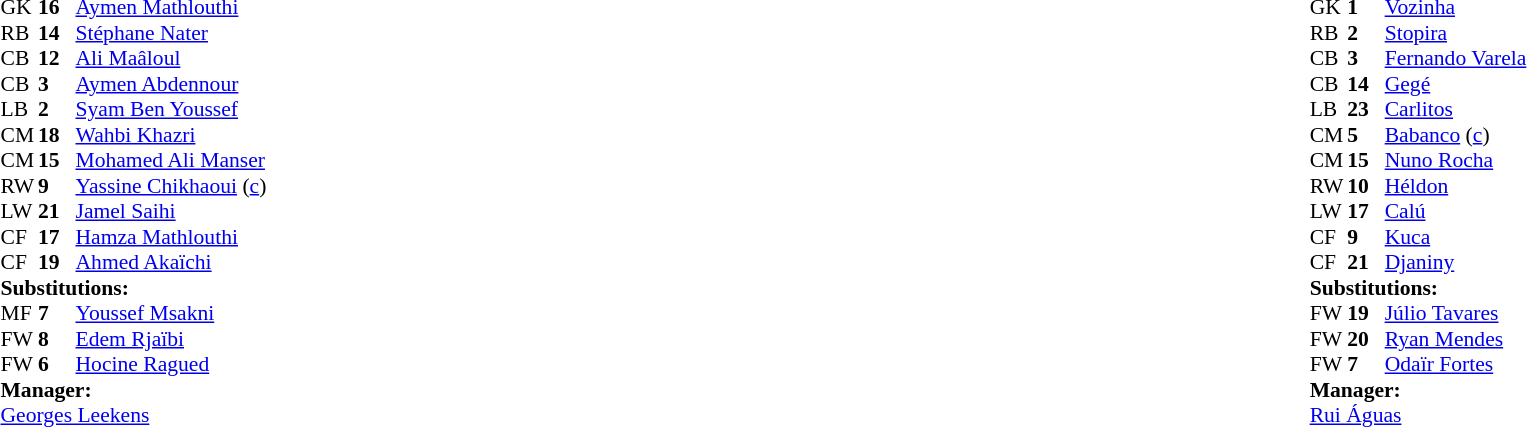<table width="100%">
<tr>
<td valign="top" width="40%"><br><table style="font-size:90%;" cellspacing="0" cellpadding="0">
<tr>
<th width="25"></th>
<th width="25"></th>
</tr>
<tr>
<td>GK</td>
<td><strong>16</strong></td>
<td><a href='#'>Aymen Mathlouthi</a></td>
</tr>
<tr>
<td>RB</td>
<td><strong>14</strong></td>
<td><a href='#'>Stéphane Nater</a></td>
</tr>
<tr>
<td>CB</td>
<td><strong>12</strong></td>
<td><a href='#'>Ali Maâloul</a></td>
</tr>
<tr>
<td>CB</td>
<td><strong>3</strong></td>
<td><a href='#'>Aymen Abdennour</a></td>
</tr>
<tr>
<td>LB</td>
<td><strong>2</strong></td>
<td><a href='#'>Syam Ben Youssef</a></td>
</tr>
<tr>
<td>CM</td>
<td><strong>18</strong></td>
<td><a href='#'>Wahbi Khazri</a></td>
<td> </td>
<td></td>
</tr>
<tr>
<td>CM</td>
<td><strong>15</strong></td>
<td><a href='#'>Mohamed Ali Manser</a></td>
</tr>
<tr>
<td>RW</td>
<td><strong>9</strong></td>
<td><a href='#'>Yassine Chikhaoui</a> (<a href='#'>c</a>)</td>
</tr>
<tr>
<td>LW</td>
<td><strong>21</strong></td>
<td><a href='#'>Jamel Saihi</a></td>
<td></td>
<td></td>
</tr>
<tr>
<td>CF</td>
<td><strong>17</strong></td>
<td><a href='#'>Hamza Mathlouthi</a></td>
</tr>
<tr>
<td>CF</td>
<td><strong>19</strong></td>
<td><a href='#'>Ahmed Akaïchi</a></td>
<td></td>
<td></td>
</tr>
<tr>
<td colspan=3><strong>Substitutions:</strong></td>
</tr>
<tr>
<td>MF</td>
<td><strong>7</strong></td>
<td><a href='#'>Youssef Msakni</a></td>
<td></td>
<td></td>
</tr>
<tr>
<td>FW</td>
<td><strong>8</strong></td>
<td><a href='#'>Edem Rjaïbi</a></td>
<td></td>
<td></td>
</tr>
<tr>
<td>FW</td>
<td><strong>6</strong></td>
<td><a href='#'>Hocine Ragued</a></td>
<td></td>
<td></td>
</tr>
<tr>
<td colspan=3><strong>Manager:</strong></td>
</tr>
<tr>
<td colspan=3> <a href='#'>Georges Leekens</a></td>
</tr>
</table>
</td>
<td valign="top"></td>
<td valign="top" width="50%"><br><table style="font-size:90%;" cellspacing="0" cellpadding="0" align="center">
<tr>
<th width=25></th>
<th width=25></th>
</tr>
<tr>
<td>GK</td>
<td><strong>1</strong></td>
<td><a href='#'>Vozinha</a></td>
</tr>
<tr>
<td>RB</td>
<td><strong>2</strong></td>
<td><a href='#'>Stopira</a></td>
</tr>
<tr>
<td>CB</td>
<td><strong>3</strong></td>
<td><a href='#'>Fernando Varela</a></td>
</tr>
<tr>
<td>CB</td>
<td><strong>14</strong></td>
<td><a href='#'>Gegé</a></td>
</tr>
<tr>
<td>LB</td>
<td><strong>23</strong></td>
<td><a href='#'>Carlitos</a></td>
<td></td>
<td></td>
</tr>
<tr>
<td>CM</td>
<td><strong>5</strong></td>
<td><a href='#'>Babanco</a> (<a href='#'>c</a>)</td>
</tr>
<tr>
<td>CM</td>
<td><strong>15</strong></td>
<td><a href='#'>Nuno Rocha</a></td>
</tr>
<tr>
<td>RW</td>
<td><strong>10</strong></td>
<td><a href='#'>Héldon</a></td>
</tr>
<tr>
<td>LW</td>
<td><strong>17</strong></td>
<td><a href='#'>Calú</a></td>
</tr>
<tr>
<td>CF</td>
<td><strong>9</strong></td>
<td><a href='#'>Kuca</a></td>
<td></td>
<td></td>
</tr>
<tr>
<td>CF</td>
<td><strong>21</strong></td>
<td><a href='#'>Djaniny</a></td>
<td></td>
<td></td>
</tr>
<tr>
<td colspan=3><strong>Substitutions:</strong></td>
</tr>
<tr>
<td>FW</td>
<td><strong>19</strong></td>
<td><a href='#'>Júlio Tavares</a></td>
<td></td>
<td></td>
</tr>
<tr>
<td>FW</td>
<td><strong>20</strong></td>
<td><a href='#'>Ryan Mendes</a></td>
<td></td>
<td></td>
</tr>
<tr>
<td>FW</td>
<td><strong>7</strong></td>
<td><a href='#'>Odaïr Fortes</a></td>
<td></td>
<td></td>
</tr>
<tr>
<td colspan=3><strong>Manager:</strong></td>
</tr>
<tr>
<td colspan=3> <a href='#'>Rui Águas</a></td>
</tr>
</table>
</td>
</tr>
</table>
